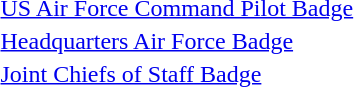<table>
<tr>
<td></td>
<td><a href='#'>US Air Force Command Pilot Badge</a></td>
</tr>
<tr>
<td></td>
<td><a href='#'>Headquarters Air Force Badge</a></td>
</tr>
<tr>
<td></td>
<td><a href='#'>Joint Chiefs of Staff Badge</a></td>
</tr>
<tr>
</tr>
</table>
